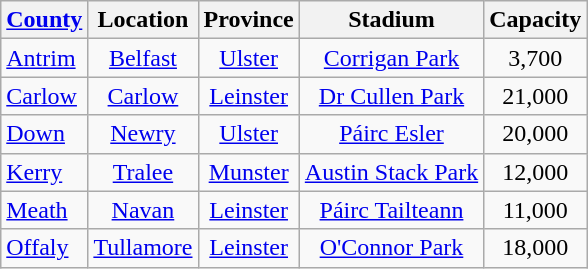<table class="wikitable sortable" style="text-align:center">
<tr>
<th><a href='#'>County</a></th>
<th>Location</th>
<th>Province</th>
<th>Stadium</th>
<th>Capacity</th>
</tr>
<tr>
<td style="text-align:left"> <a href='#'>Antrim</a></td>
<td><a href='#'>Belfast</a></td>
<td><a href='#'>Ulster</a></td>
<td><a href='#'>Corrigan Park</a></td>
<td>3,700</td>
</tr>
<tr>
<td style="text-align:left"> <a href='#'>Carlow</a></td>
<td><a href='#'>Carlow</a></td>
<td><a href='#'>Leinster</a></td>
<td><a href='#'>Dr Cullen Park</a></td>
<td>21,000</td>
</tr>
<tr>
<td style="text-align:left"> <a href='#'>Down</a></td>
<td><a href='#'>Newry</a></td>
<td><a href='#'>Ulster</a></td>
<td><a href='#'>Páirc Esler</a></td>
<td>20,000</td>
</tr>
<tr>
<td style="text-align:left"> <a href='#'>Kerry</a></td>
<td><a href='#'>Tralee</a></td>
<td><a href='#'>Munster</a></td>
<td><a href='#'>Austin Stack Park</a></td>
<td>12,000</td>
</tr>
<tr>
<td style="text-align:left"> <a href='#'>Meath</a></td>
<td><a href='#'>Navan</a></td>
<td><a href='#'>Leinster</a></td>
<td><a href='#'>Páirc Tailteann</a></td>
<td>11,000</td>
</tr>
<tr>
<td style="text-align:left"> <a href='#'>Offaly</a></td>
<td><a href='#'>Tullamore</a></td>
<td><a href='#'>Leinster</a></td>
<td><a href='#'>O'Connor Park</a></td>
<td>18,000</td>
</tr>
</table>
